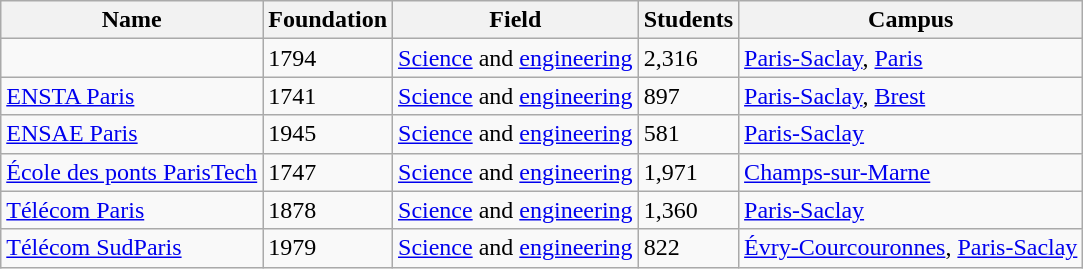<table class="wikitable sortable">
<tr>
<th>Name</th>
<th>Foundation</th>
<th>Field</th>
<th>Students</th>
<th>Campus</th>
</tr>
<tr>
<td></td>
<td>1794</td>
<td><a href='#'>Science</a> and <a href='#'>engineering</a></td>
<td>2,316</td>
<td><a href='#'>Paris-Saclay</a>, <a href='#'>Paris</a></td>
</tr>
<tr>
<td><a href='#'>ENSTA Paris</a></td>
<td>1741</td>
<td><a href='#'>Science</a> and <a href='#'>engineering</a></td>
<td>897</td>
<td><a href='#'>Paris-Saclay</a>, <a href='#'>Brest</a></td>
</tr>
<tr>
<td><a href='#'>ENSAE Paris</a></td>
<td>1945</td>
<td><a href='#'>Science</a> and <a href='#'>engineering</a></td>
<td>581</td>
<td><a href='#'>Paris-Saclay</a></td>
</tr>
<tr>
<td><a href='#'>École des ponts ParisTech</a></td>
<td>1747</td>
<td><a href='#'>Science</a> and <a href='#'>engineering</a></td>
<td>1,971</td>
<td><a href='#'>Champs-sur-Marne</a></td>
</tr>
<tr>
<td><a href='#'>Télécom Paris</a></td>
<td>1878</td>
<td><a href='#'>Science</a> and <a href='#'>engineering</a></td>
<td>1,360</td>
<td><a href='#'>Paris-Saclay</a></td>
</tr>
<tr>
<td><a href='#'>Télécom SudParis</a></td>
<td>1979</td>
<td><a href='#'>Science</a> and <a href='#'>engineering</a></td>
<td>822</td>
<td><a href='#'>Évry-Courcouronnes</a>, <a href='#'>Paris-Saclay</a></td>
</tr>
</table>
